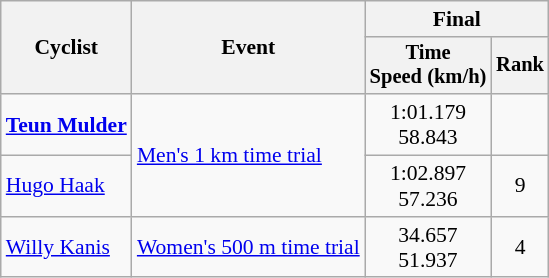<table class="wikitable" style="font-size:90%">
<tr>
<th rowspan=2>Cyclist</th>
<th rowspan=2>Event</th>
<th colspan=2>Final</th>
</tr>
<tr style="font-size:95%">
<th>Time<br>Speed (km/h)</th>
<th>Rank</th>
</tr>
<tr align=center>
<td align=left><strong><a href='#'>Teun Mulder</a></strong></td>
<td align=left rowspan=2><a href='#'>Men's 1 km time trial</a></td>
<td>1:01.179<br>58.843</td>
<td></td>
</tr>
<tr align=center>
<td align=left><a href='#'>Hugo Haak</a></td>
<td>1:02.897<br>57.236</td>
<td>9</td>
</tr>
<tr align=center>
<td align=left><a href='#'>Willy Kanis</a></td>
<td align=left><a href='#'>Women's 500 m time trial</a></td>
<td>34.657<br>51.937</td>
<td>4</td>
</tr>
</table>
